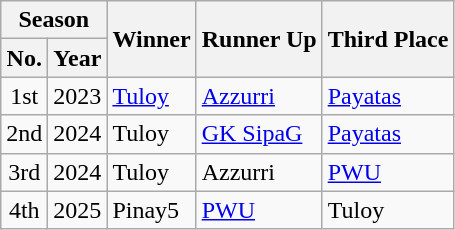<table class="wikitable">
<tr>
<th colspan=2>Season</th>
<th rowspan=2>Winner</th>
<th rowspan=2>Runner Up</th>
<th rowspan=2>Third Place</th>
</tr>
<tr>
<th>No.</th>
<th>Year</th>
</tr>
<tr>
<td align=center>1st</td>
<td align=center>2023</td>
<td><a href='#'>Tuloy</a></td>
<td><a href='#'>Azzurri</a></td>
<td><a href='#'>Payatas</a></td>
</tr>
<tr>
<td align=center>2nd</td>
<td align=center>2024</td>
<td>Tuloy</td>
<td><a href='#'>GK SipaG</a></td>
<td><a href='#'>Payatas</a></td>
</tr>
<tr>
<td align=center>3rd</td>
<td align=center>2024</td>
<td>Tuloy</td>
<td>Azzurri</td>
<td><a href='#'>PWU</a></td>
</tr>
<tr>
<td align=center>4th</td>
<td align=center>2025</td>
<td>Pinay5</td>
<td><a href='#'>PWU</a></td>
<td>Tuloy</td>
</tr>
</table>
